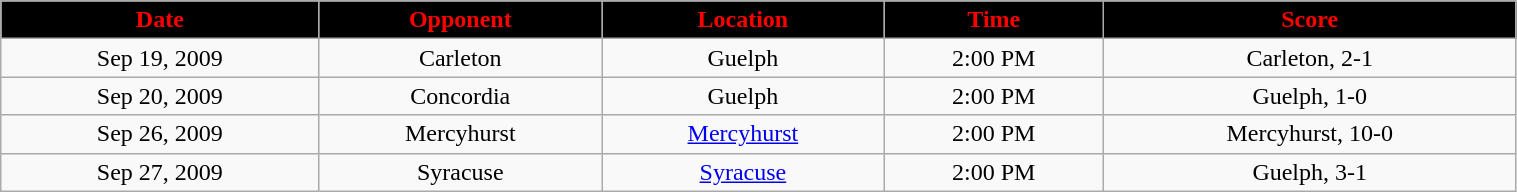<table class="wikitable" width="80%">
<tr align="center"  style="background:black;color:red;">
<td><strong>Date</strong></td>
<td><strong>Opponent</strong></td>
<td><strong>Location</strong></td>
<td><strong>Time</strong></td>
<td><strong>Score</strong></td>
</tr>
<tr align="center" bgcolor="">
<td>Sep 19, 2009</td>
<td>Carleton</td>
<td>Guelph</td>
<td>2:00 PM</td>
<td>Carleton, 2-1</td>
</tr>
<tr align="center" bgcolor="">
<td>Sep 20, 2009</td>
<td>Concordia</td>
<td>Guelph</td>
<td>2:00 PM</td>
<td>Guelph, 1-0</td>
</tr>
<tr align="center" bgcolor="">
<td>Sep 26, 2009</td>
<td>Mercyhurst</td>
<td><a href='#'>Mercyhurst</a></td>
<td>2:00 PM</td>
<td>Mercyhurst, 10-0</td>
</tr>
<tr align="center" bgcolor="">
<td>Sep 27, 2009</td>
<td>Syracuse</td>
<td><a href='#'>Syracuse</a>  </td>
<td>2:00 PM</td>
<td>Guelph, 3-1</td>
</tr>
</table>
